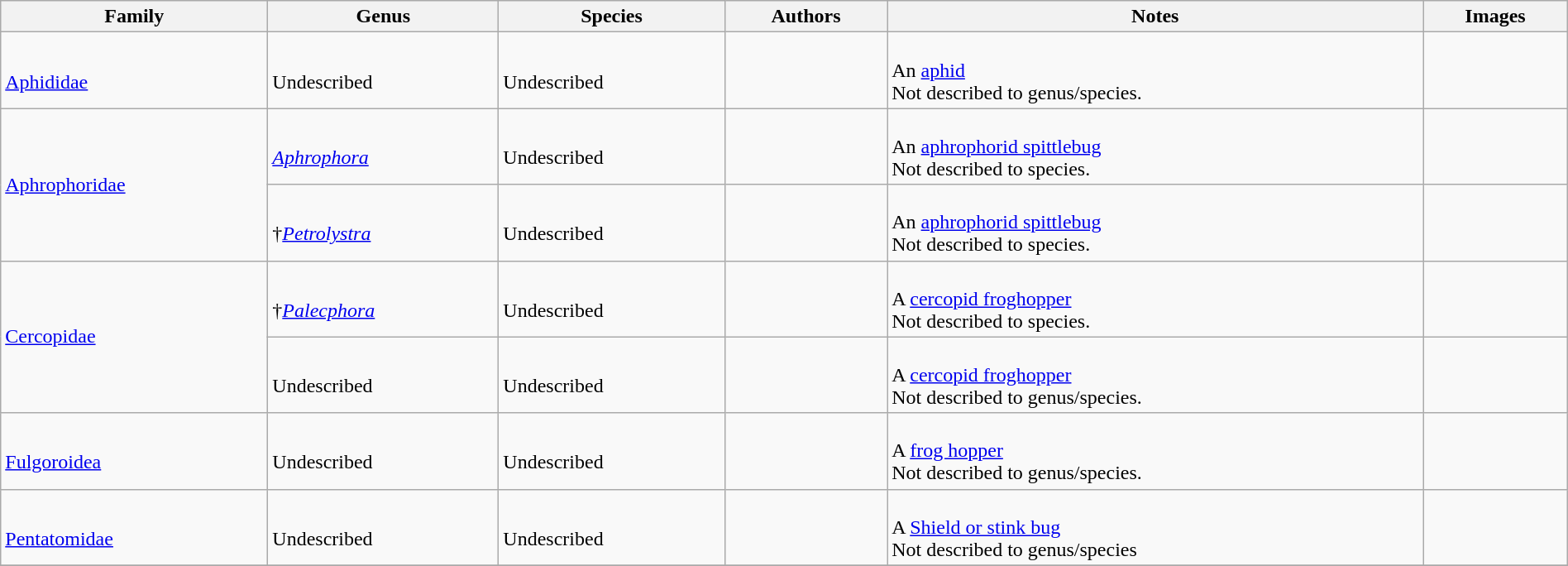<table class="wikitable sortable"  style="margin:auto; width:100%;">
<tr>
<th>Family</th>
<th>Genus</th>
<th>Species</th>
<th>Authors</th>
<th>Notes</th>
<th>Images</th>
</tr>
<tr>
<td><br><a href='#'>Aphididae</a></td>
<td><br>Undescribed</td>
<td><br>Undescribed</td>
<td></td>
<td><br>An <a href='#'>aphid</a><br>Not described to genus/species.</td>
<td></td>
</tr>
<tr>
<td rowspan=2><a href='#'>Aphrophoridae</a></td>
<td><br><em><a href='#'>Aphrophora</a></em></td>
<td><br>Undescribed</td>
<td></td>
<td><br>An <a href='#'>aphrophorid spittlebug</a><br>Not described to species.</td>
<td><br></td>
</tr>
<tr>
<td><br>†<em><a href='#'>Petrolystra</a></em></td>
<td><br>Undescribed</td>
<td></td>
<td><br>An <a href='#'>aphrophorid spittlebug</a><br>Not described to species.</td>
<td></td>
</tr>
<tr>
<td rowspan=2><a href='#'>Cercopidae</a></td>
<td><br>†<em><a href='#'>Palecphora</a></em></td>
<td><br>Undescribed</td>
<td></td>
<td><br>A <a href='#'>cercopid froghopper</a><br>Not described to species.</td>
<td></td>
</tr>
<tr>
<td><br>Undescribed</td>
<td><br>Undescribed</td>
<td></td>
<td><br>A <a href='#'>cercopid froghopper</a><br>Not described to genus/species.</td>
<td><br></td>
</tr>
<tr>
<td><br><a href='#'>Fulgoroidea</a></td>
<td><br>Undescribed</td>
<td><br>Undescribed</td>
<td></td>
<td><br>A <a href='#'>frog hopper</a><br>Not described to genus/species.</td>
<td></td>
</tr>
<tr>
<td><br><a href='#'>Pentatomidae</a></td>
<td><br>Undescribed</td>
<td><br>Undescribed</td>
<td></td>
<td><br>A <a href='#'>Shield or stink bug</a><br>Not described to genus/species</td>
<td><br></td>
</tr>
<tr>
</tr>
</table>
